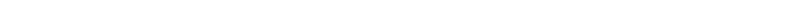<table style="width:66%; text-align:center;">
<tr style="color:white;">
<td style="background:"><strong>9</strong></td>
<td style="background:"><strong>3</strong></td>
<td style="background:"><strong>12</strong></td>
</tr>
</table>
